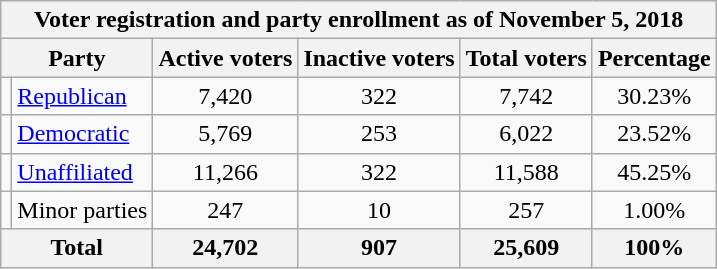<table class=wikitable>
<tr>
<th colspan = 6>Voter registration and party enrollment as of November 5, 2018</th>
</tr>
<tr>
<th colspan = 2>Party</th>
<th>Active voters</th>
<th>Inactive voters</th>
<th>Total voters</th>
<th>Percentage</th>
</tr>
<tr>
<td></td>
<td><a href='#'>Republican</a></td>
<td style="text-align:center;">7,420</td>
<td style="text-align:center;">322</td>
<td style="text-align:center;">7,742</td>
<td style="text-align:center;">30.23%</td>
</tr>
<tr>
<td></td>
<td><a href='#'>Democratic</a></td>
<td style="text-align:center;">5,769</td>
<td style="text-align:center;">253</td>
<td style="text-align:center;">6,022</td>
<td style="text-align:center;">23.52%</td>
</tr>
<tr>
<td></td>
<td><a href='#'>Unaffiliated</a></td>
<td style="text-align:center;">11,266</td>
<td style="text-align:center;">322</td>
<td style="text-align:center;">11,588</td>
<td style="text-align:center;">45.25%</td>
</tr>
<tr>
<td></td>
<td>Minor parties</td>
<td style="text-align:center;">247</td>
<td style="text-align:center;">10</td>
<td style="text-align:center;">257</td>
<td style="text-align:center;">1.00%</td>
</tr>
<tr>
<th colspan = 2>Total</th>
<th style="text-align:center;">24,702</th>
<th style="text-align:center;">907</th>
<th style="text-align:center;">25,609</th>
<th style="text-align:center;">100%</th>
</tr>
</table>
